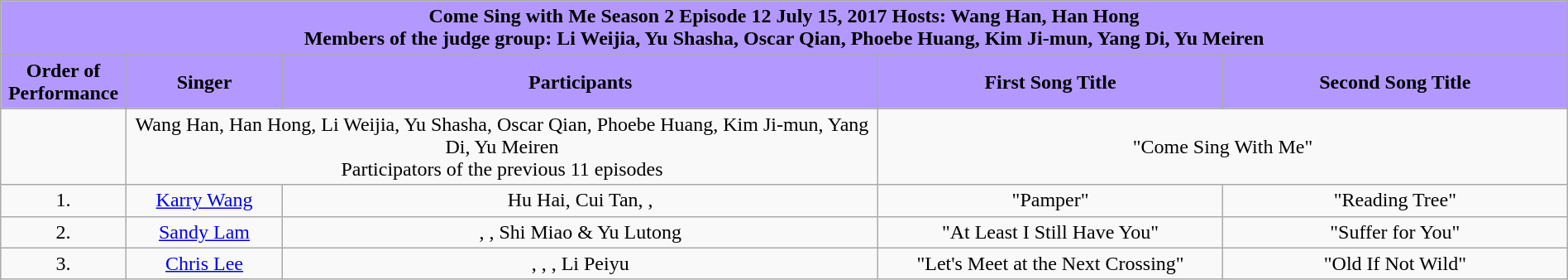<table class="wikitable sortable mw-collapsible" width="100%" style="text-align:center">
<tr style="background:#B399FF">
<td colspan="5"><div><strong>Come Sing with Me Season 2 Episode 12 July 15, 2017 Hosts: Wang Han, Han Hong<br>Members of the judge group: Li Weijia, Yu Shasha, Oscar Qian, Phoebe Huang, Kim Ji-mun, Yang Di, Yu Meiren</strong></div></td>
</tr>
<tr style="background:#B399FF">
<td style="width:8%"><strong>Order of Performance</strong></td>
<td style="width:10%"><strong>Singer</strong></td>
<td style="width:38%"><strong>Participants</strong></td>
<td style="width:22%"><strong>First Song Title</strong></td>
<td style="width:22%"><strong>Second Song Title</strong></td>
</tr>
<tr>
<td></td>
<td colspan=2>Wang Han, Han Hong, Li Weijia, Yu Shasha, Oscar Qian, Phoebe Huang, Kim Ji-mun, Yang Di, Yu Meiren <br> Participators of the previous 11 episodes</td>
<td colspan=2>"Come Sing With Me"</td>
</tr>
<tr>
<td>1.</td>
<td><a href='#'>Karry Wang</a></td>
<td>Hu Hai, Cui Tan, ,  <br> </td>
<td>"Pamper"</td>
<td>"Reading Tree"</td>
</tr>
<tr>
<td>2.</td>
<td><a href='#'>Sandy Lam</a></td>
<td>, , Shi Miao & Yu Lutong <br> </td>
<td>"At Least I Still Have You"</td>
<td>"Suffer for You"</td>
</tr>
<tr>
<td>3.</td>
<td><a href='#'>Chris Lee</a></td>
<td>, , , Li Peiyu <br> </td>
<td>"Let's Meet at the Next Crossing"</td>
<td>"Old If Not Wild"</td>
</tr>
</table>
